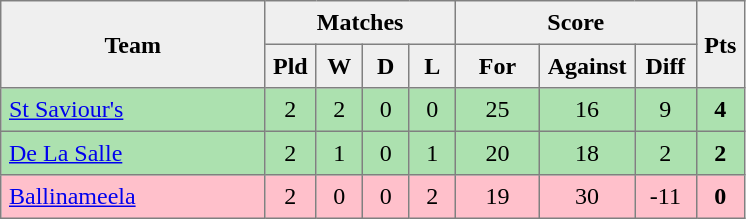<table style=border-collapse:collapse border=1 cellspacing=0 cellpadding=5>
<tr align=center bgcolor=#efefef>
<th rowspan=2 width=165>Team</th>
<th colspan=4>Matches</th>
<th colspan=3>Score</th>
<th rowspan=2width=20>Pts</th>
</tr>
<tr align=center bgcolor=#efefef>
<th width=20>Pld</th>
<th width=20>W</th>
<th width=20>D</th>
<th width=20>L</th>
<th width=45>For</th>
<th width=45>Against</th>
<th width=30>Diff</th>
</tr>
<tr align=center style="background:#ACE1AF;">
<td style="text-align:left;"><a href='#'>St Saviour's</a></td>
<td>2</td>
<td>2</td>
<td>0</td>
<td>0</td>
<td>25</td>
<td>16</td>
<td>9</td>
<td><strong>4</strong></td>
</tr>
<tr align=center style="background:#ACE1AF;">
<td style="text-align:left;"><a href='#'>De La Salle</a></td>
<td>2</td>
<td>1</td>
<td>0</td>
<td>1</td>
<td>20</td>
<td>18</td>
<td>2</td>
<td><strong>2</strong></td>
</tr>
<tr align=center style="background:#FFC0CB;">
<td style="text-align:left;"><a href='#'>Ballinameela</a></td>
<td>2</td>
<td>0</td>
<td>0</td>
<td>2</td>
<td>19</td>
<td>30</td>
<td>-11</td>
<td><strong>0</strong></td>
</tr>
</table>
